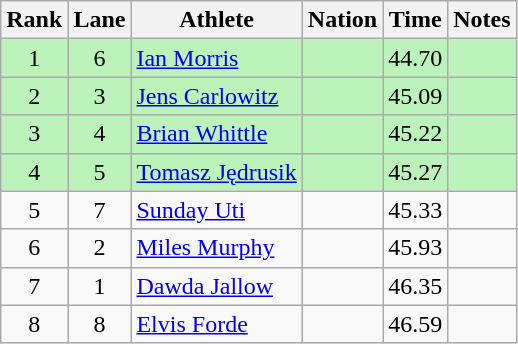<table class="wikitable sortable" style="text-align:center">
<tr>
<th>Rank</th>
<th>Lane</th>
<th>Athlete</th>
<th>Nation</th>
<th>Time</th>
<th>Notes</th>
</tr>
<tr style="background:#bbf3bb;">
<td>1</td>
<td>6</td>
<td align=left><a href='#'>Ian Morris</a></td>
<td align=left></td>
<td>44.70</td>
<td></td>
</tr>
<tr style="background:#bbf3bb;">
<td>2</td>
<td>3</td>
<td align=left><a href='#'>Jens Carlowitz</a></td>
<td align=left></td>
<td>45.09</td>
<td></td>
</tr>
<tr style="background:#bbf3bb;">
<td>3</td>
<td>4</td>
<td align=left><a href='#'>Brian Whittle</a></td>
<td align=left></td>
<td>45.22</td>
<td></td>
</tr>
<tr style="background:#bbf3bb;">
<td>4</td>
<td>5</td>
<td align=left><a href='#'>Tomasz Jędrusik</a></td>
<td align=left></td>
<td>45.27</td>
<td></td>
</tr>
<tr>
<td>5</td>
<td>7</td>
<td align=left><a href='#'>Sunday Uti</a></td>
<td align=left></td>
<td>45.33</td>
<td></td>
</tr>
<tr>
<td>6</td>
<td>2</td>
<td align=left><a href='#'>Miles Murphy</a></td>
<td align=left></td>
<td>45.93</td>
<td></td>
</tr>
<tr>
<td>7</td>
<td>1</td>
<td align=left><a href='#'>Dawda Jallow</a></td>
<td align=left></td>
<td>46.35</td>
<td></td>
</tr>
<tr>
<td>8</td>
<td>8</td>
<td align=left><a href='#'>Elvis Forde</a></td>
<td align=left></td>
<td>46.59</td>
<td></td>
</tr>
</table>
